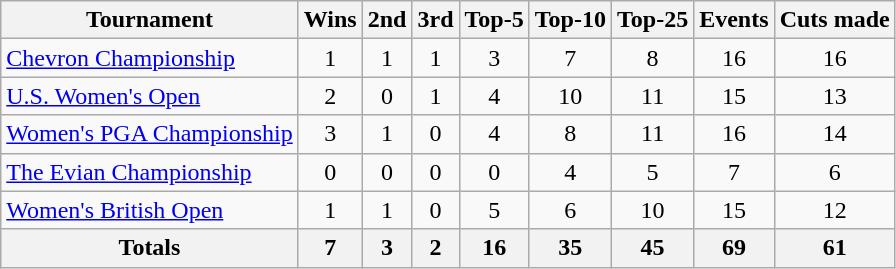<table class=wikitable style=text-align:center>
<tr>
<th>Tournament</th>
<th>Wins</th>
<th>2nd</th>
<th>3rd</th>
<th>Top-5</th>
<th>Top-10</th>
<th>Top-25</th>
<th>Events</th>
<th>Cuts made</th>
</tr>
<tr>
<td align=left><a href='#'>Chevron Championship</a></td>
<td>1</td>
<td>1</td>
<td>1</td>
<td>3</td>
<td>7</td>
<td>8</td>
<td>16</td>
<td>16</td>
</tr>
<tr>
<td align=left><a href='#'>U.S. Women's Open</a></td>
<td>2</td>
<td>0</td>
<td>1</td>
<td>4</td>
<td>10</td>
<td>11</td>
<td>15</td>
<td>13</td>
</tr>
<tr>
<td align=left><a href='#'>Women's PGA Championship</a></td>
<td>3</td>
<td>1</td>
<td>0</td>
<td>4</td>
<td>8</td>
<td>11</td>
<td>16</td>
<td>14</td>
</tr>
<tr>
<td align=left><a href='#'>The Evian Championship</a></td>
<td>0</td>
<td>0</td>
<td>0</td>
<td>0</td>
<td>4</td>
<td>5</td>
<td>7</td>
<td>6</td>
</tr>
<tr>
<td align=left><a href='#'>Women's British Open</a></td>
<td>1</td>
<td>1</td>
<td>0</td>
<td>5</td>
<td>6</td>
<td>10</td>
<td>15</td>
<td>12</td>
</tr>
<tr>
<th>Totals</th>
<th>7</th>
<th>3</th>
<th>2</th>
<th>16</th>
<th>35</th>
<th>45</th>
<th>69</th>
<th>61</th>
</tr>
</table>
